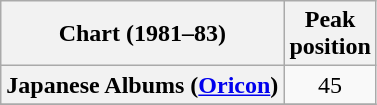<table class="wikitable sortable plainrowheaders" style="text-align:center">
<tr>
<th>Chart (1981–83)</th>
<th>Peak<br>position</th>
</tr>
<tr>
<th scope="row">Japanese Albums (<a href='#'>Oricon</a>)</th>
<td>45</td>
</tr>
<tr>
</tr>
</table>
